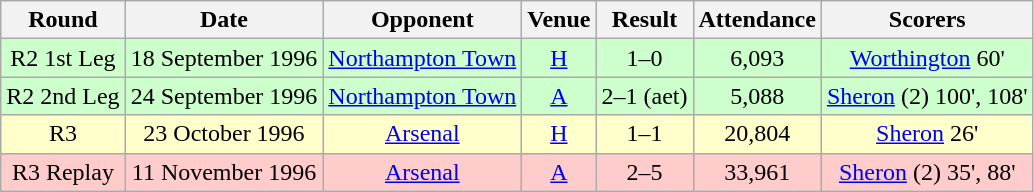<table class="wikitable" style="font-size:100%; text-align:center">
<tr>
<th>Round</th>
<th>Date</th>
<th>Opponent</th>
<th>Venue</th>
<th>Result</th>
<th>Attendance</th>
<th>Scorers</th>
</tr>
<tr style="background-color: #CCFFCC;">
<td>R2 1st Leg</td>
<td>18 September 1996</td>
<td><a href='#'>Northampton Town</a></td>
<td><a href='#'>H</a></td>
<td>1–0</td>
<td>6,093</td>
<td><a href='#'>Worthington</a> 60'</td>
</tr>
<tr style="background-color: #CCFFCC;">
<td>R2 2nd Leg</td>
<td>24 September 1996</td>
<td><a href='#'>Northampton Town</a></td>
<td><a href='#'>A</a></td>
<td>2–1 (aet)</td>
<td>5,088</td>
<td><a href='#'>Sheron</a> (2) 100', 108'</td>
</tr>
<tr style="background-color: #FFFFCC;">
<td>R3</td>
<td>23 October 1996</td>
<td><a href='#'>Arsenal</a></td>
<td><a href='#'>H</a></td>
<td>1–1</td>
<td>20,804</td>
<td><a href='#'>Sheron</a> 26'</td>
</tr>
<tr style="background-color: #FFCCCC;">
<td>R3 Replay</td>
<td>11 November 1996</td>
<td><a href='#'>Arsenal</a></td>
<td><a href='#'>A</a></td>
<td>2–5</td>
<td>33,961</td>
<td><a href='#'>Sheron</a> (2) 35', 88'</td>
</tr>
</table>
